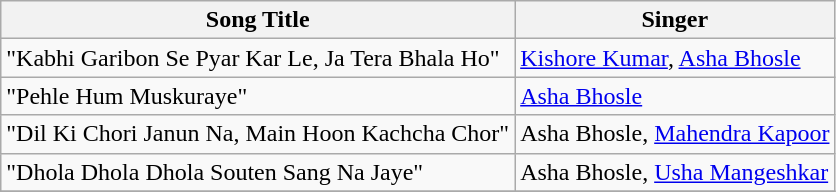<table class="wikitable">
<tr>
<th>Song Title</th>
<th>Singer</th>
</tr>
<tr>
<td>"Kabhi Garibon Se Pyar Kar Le, Ja Tera Bhala Ho"</td>
<td><a href='#'>Kishore  Kumar</a>, <a href='#'>Asha Bhosle</a></td>
</tr>
<tr>
<td>"Pehle Hum Muskuraye"</td>
<td><a href='#'>Asha Bhosle</a></td>
</tr>
<tr>
<td>"Dil Ki Chori Janun Na, Main Hoon Kachcha Chor"</td>
<td>Asha Bhosle, <a href='#'>Mahendra Kapoor</a></td>
</tr>
<tr>
<td>"Dhola Dhola Dhola Souten Sang Na Jaye"</td>
<td>Asha Bhosle, <a href='#'>Usha Mangeshkar</a></td>
</tr>
<tr>
</tr>
</table>
